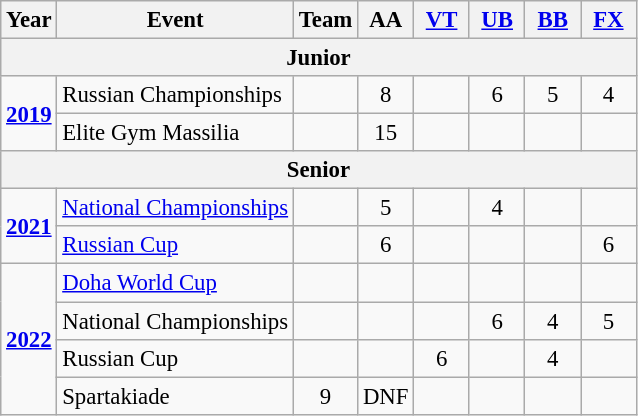<table class="wikitable" style="text-align:center; font-size:95%;">
<tr>
<th align="center">Year</th>
<th align="center">Event</th>
<th style="width:30px;">Team</th>
<th style="width:30px;">AA</th>
<th style="width:30px;"><a href='#'>VT</a></th>
<th style="width:30px;"><a href='#'>UB</a></th>
<th style="width:30px;"><a href='#'>BB</a></th>
<th style="width:30px;"><a href='#'>FX</a></th>
</tr>
<tr>
<th colspan="8"><strong>Junior</strong></th>
</tr>
<tr>
<td rowspan="2"><strong><a href='#'>2019</a></strong></td>
<td align=left>Russian Championships</td>
<td></td>
<td>8</td>
<td></td>
<td>6</td>
<td>5</td>
<td>4</td>
</tr>
<tr>
<td align=left>Elite Gym Massilia</td>
<td></td>
<td>15</td>
<td></td>
<td></td>
<td></td>
<td></td>
</tr>
<tr>
<th colspan="8"><strong>Senior</strong></th>
</tr>
<tr>
<td rowspan="2"><strong><a href='#'>2021</a></strong></td>
<td align=left><a href='#'>National Championships</a></td>
<td></td>
<td>5</td>
<td></td>
<td>4</td>
<td></td>
<td></td>
</tr>
<tr>
<td align=left><a href='#'>Russian Cup</a></td>
<td></td>
<td>6</td>
<td></td>
<td></td>
<td></td>
<td>6</td>
</tr>
<tr>
<td rowspan="4"><strong><a href='#'>2022</a></strong></td>
<td align=left><a href='#'>Doha World Cup</a></td>
<td></td>
<td></td>
<td></td>
<td></td>
<td></td>
<td></td>
</tr>
<tr>
<td align=left>National Championships</td>
<td></td>
<td></td>
<td></td>
<td>6</td>
<td>4</td>
<td>5</td>
</tr>
<tr>
<td align=left>Russian Cup</td>
<td></td>
<td></td>
<td>6</td>
<td></td>
<td>4</td>
<td></td>
</tr>
<tr>
<td align=left>Spartakiade</td>
<td>9</td>
<td>DNF</td>
<td></td>
<td></td>
<td></td>
<td></td>
</tr>
</table>
